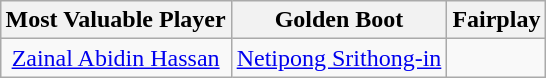<table class="wikitable" style="text-align:center; margin:auto;">
<tr>
<th>Most Valuable Player</th>
<th>Golden Boot</th>
<th>Fairplay</th>
</tr>
<tr>
<td> <a href='#'>Zainal Abidin Hassan</a></td>
<td> <a href='#'>Netipong Srithong-in</a></td>
<td></td>
</tr>
</table>
